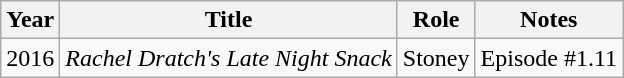<table class="wikitable sortable">
<tr>
<th>Year</th>
<th>Title</th>
<th>Role</th>
<th>Notes</th>
</tr>
<tr>
<td>2016</td>
<td><em>Rachel Dratch's Late Night Snack</em></td>
<td>Stoney</td>
<td>Episode #1.11</td>
</tr>
</table>
